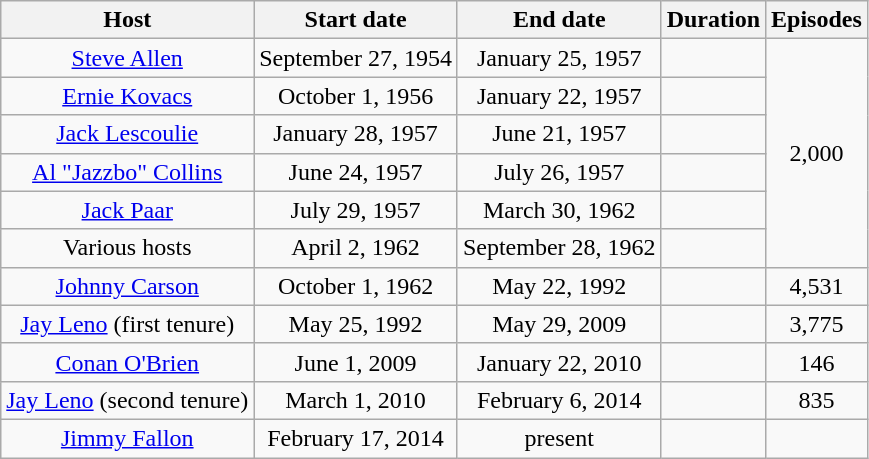<table class="wikitable plainrowheaders" style="text-align:center;">
<tr>
<th>Host</th>
<th>Start date</th>
<th>End date</th>
<th>Duration</th>
<th>Episodes</th>
</tr>
<tr>
<td><a href='#'>Steve Allen</a></td>
<td>September 27, 1954</td>
<td>January 25, 1957</td>
<td></td>
<td rowspan="6">2,000</td>
</tr>
<tr>
<td><a href='#'>Ernie Kovacs</a></td>
<td>October 1, 1956</td>
<td>January 22, 1957</td>
<td></td>
</tr>
<tr>
<td style="white-space:nowrap;"><a href='#'>Jack Lescoulie</a></td>
<td>January 28, 1957</td>
<td>June 21, 1957</td>
<td></td>
</tr>
<tr>
<td nowrap=""><a href='#'>Al "Jazzbo" Collins</a></td>
<td>June 24, 1957</td>
<td>July 26, 1957</td>
<td></td>
</tr>
<tr>
<td><a href='#'>Jack Paar</a></td>
<td>July 29, 1957</td>
<td>March 30, 1962</td>
<td></td>
</tr>
<tr>
<td>Various hosts</td>
<td>April 2, 1962</td>
<td style="white-space:nowrap;">September 28, 1962</td>
<td></td>
</tr>
<tr>
<td><a href='#'>Johnny Carson</a></td>
<td>October 1, 1962</td>
<td>May 22, 1992</td>
<td></td>
<td>4,531</td>
</tr>
<tr>
<td><a href='#'>Jay Leno</a> (first tenure)</td>
<td>May 25, 1992</td>
<td>May 29, 2009</td>
<td></td>
<td>3,775</td>
</tr>
<tr>
<td><a href='#'>Conan O'Brien</a></td>
<td>June 1, 2009</td>
<td>January 22, 2010</td>
<td></td>
<td>146</td>
</tr>
<tr>
<td><a href='#'>Jay Leno</a> (second tenure)</td>
<td>March 1, 2010</td>
<td>February 6, 2014</td>
<td></td>
<td>835</td>
</tr>
<tr>
<td><a href='#'>Jimmy Fallon</a></td>
<td style="white-space:nowrap;">February 17, 2014</td>
<td>present</td>
<td></td>
<td></td>
</tr>
</table>
